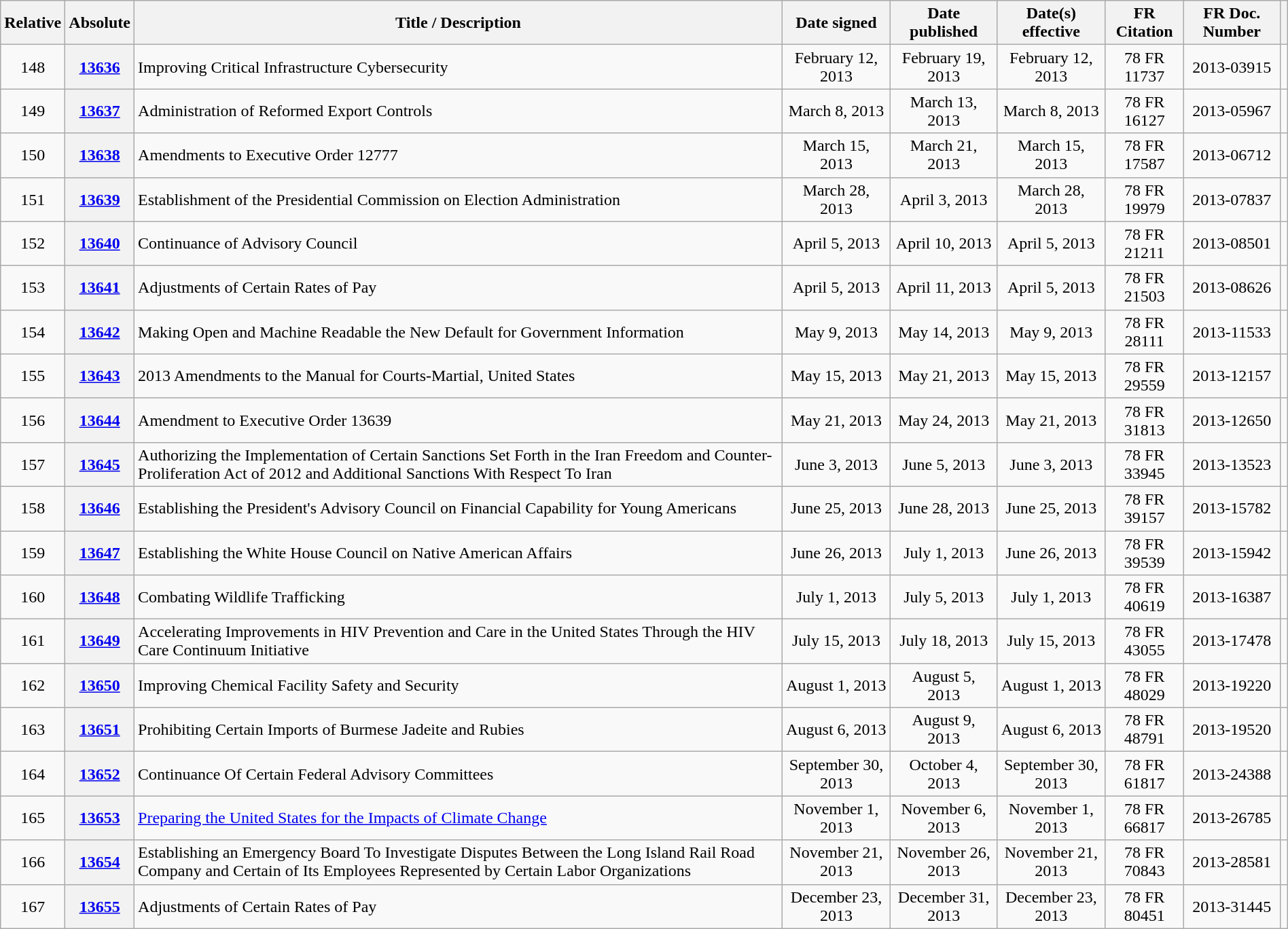<table class="wikitable sortable plainrowheaders" style="width:100%">
<tr style="text-align:center">
<th>Relative </th>
<th>Absolute </th>
<th>Title / Description</th>
<th>Date signed</th>
<th>Date published</th>
<th>Date(s) effective</th>
<th>FR Citation</th>
<th>FR Doc. Number</th>
<th class="unsortable"></th>
</tr>
<tr style="text-align:center">
<td>148</td>
<th><a href='#'>13636</a></th>
<td style="text-align:left">Improving Critical Infrastructure Cybersecurity</td>
<td>February 12, 2013</td>
<td>February 19, 2013</td>
<td>February 12, 2013</td>
<td>78 FR 11737</td>
<td>2013-03915</td>
<td></td>
</tr>
<tr style="text-align:center">
<td>149</td>
<th><a href='#'>13637</a></th>
<td style="text-align:left">Administration of Reformed Export Controls</td>
<td>March 8, 2013</td>
<td>March 13, 2013</td>
<td>March 8, 2013</td>
<td>78 FR 16127</td>
<td>2013-05967</td>
<td></td>
</tr>
<tr style="text-align:center">
<td>150</td>
<th><a href='#'>13638</a></th>
<td style="text-align:left">Amendments to Executive Order 12777</td>
<td>March 15, 2013</td>
<td>March 21, 2013</td>
<td>March 15, 2013</td>
<td>78 FR 17587</td>
<td>2013-06712</td>
<td></td>
</tr>
<tr style="text-align:center">
<td>151</td>
<th><a href='#'>13639</a></th>
<td style="text-align:left">Establishment of the Presidential Commission on Election Administration</td>
<td>March 28, 2013</td>
<td>April 3, 2013</td>
<td>March 28, 2013</td>
<td>78 FR 19979</td>
<td>2013-07837</td>
<td></td>
</tr>
<tr style="text-align:center">
<td>152</td>
<th><a href='#'>13640</a></th>
<td style="text-align:left">Continuance of Advisory Council</td>
<td>April 5, 2013</td>
<td>April 10, 2013</td>
<td>April 5, 2013</td>
<td>78 FR 21211</td>
<td>2013-08501</td>
<td></td>
</tr>
<tr style="text-align:center">
<td>153</td>
<th><a href='#'>13641</a></th>
<td style="text-align:left">Adjustments of Certain Rates of Pay</td>
<td>April 5, 2013</td>
<td>April 11, 2013</td>
<td>April 5, 2013</td>
<td>78 FR 21503</td>
<td>2013-08626</td>
<td></td>
</tr>
<tr style="text-align:center">
<td>154</td>
<th><a href='#'>13642</a></th>
<td style="text-align:left">Making Open and Machine Readable the New Default for Government Information</td>
<td>May 9, 2013</td>
<td>May 14, 2013</td>
<td>May 9, 2013</td>
<td>78 FR 28111</td>
<td>2013-11533</td>
<td></td>
</tr>
<tr style="text-align:center">
<td>155</td>
<th><a href='#'>13643</a></th>
<td style="text-align:left">2013 Amendments to the Manual for Courts-Martial, United States</td>
<td>May 15, 2013</td>
<td>May 21, 2013</td>
<td>May 15, 2013</td>
<td>78 FR 29559</td>
<td>2013-12157</td>
<td></td>
</tr>
<tr style="text-align:center">
<td>156</td>
<th><a href='#'>13644</a></th>
<td style="text-align:left">Amendment to Executive Order 13639</td>
<td>May 21, 2013</td>
<td>May 24, 2013</td>
<td>May 21, 2013</td>
<td>78 FR 31813</td>
<td>2013-12650</td>
<td></td>
</tr>
<tr style="text-align:center">
<td>157</td>
<th><a href='#'>13645</a></th>
<td style="text-align:left">Authorizing the Implementation of Certain Sanctions Set Forth in the Iran Freedom and Counter- Proliferation Act of 2012 and Additional Sanctions With Respect To Iran</td>
<td>June 3, 2013</td>
<td>June 5, 2013</td>
<td>June 3, 2013</td>
<td>78 FR 33945</td>
<td>2013-13523</td>
<td></td>
</tr>
<tr style="text-align:center">
<td>158</td>
<th><a href='#'>13646</a></th>
<td style="text-align:left">Establishing the President's Advisory Council on Financial Capability for Young Americans</td>
<td>June 25, 2013</td>
<td>June 28, 2013</td>
<td>June 25, 2013</td>
<td>78 FR 39157</td>
<td>2013-15782</td>
<td></td>
</tr>
<tr style="text-align:center">
<td>159</td>
<th><a href='#'>13647</a></th>
<td style="text-align:left">Establishing the White House Council on Native American Affairs</td>
<td>June 26, 2013</td>
<td>July 1, 2013</td>
<td>June 26, 2013</td>
<td>78 FR 39539</td>
<td>2013-15942</td>
<td></td>
</tr>
<tr style="text-align:center">
<td>160</td>
<th><a href='#'>13648</a></th>
<td style="text-align:left">Combating Wildlife Trafficking</td>
<td>July 1, 2013</td>
<td>July 5, 2013</td>
<td>July 1, 2013</td>
<td>78 FR 40619</td>
<td>2013-16387</td>
<td></td>
</tr>
<tr style="text-align:center">
<td>161</td>
<th><a href='#'>13649</a></th>
<td style="text-align:left">Accelerating Improvements in HIV Prevention and Care in the United States Through the HIV Care Continuum Initiative</td>
<td>July 15, 2013</td>
<td>July 18, 2013</td>
<td>July 15, 2013</td>
<td>78 FR 43055</td>
<td>2013-17478</td>
<td></td>
</tr>
<tr style="text-align:center">
<td>162</td>
<th><a href='#'>13650</a></th>
<td style="text-align:left">Improving Chemical Facility Safety and Security</td>
<td>August 1, 2013</td>
<td>August 5, 2013</td>
<td>August 1, 2013</td>
<td>78 FR 48029</td>
<td>2013-19220</td>
<td></td>
</tr>
<tr style="text-align:center">
<td>163</td>
<th><a href='#'>13651</a></th>
<td style="text-align:left">Prohibiting Certain Imports of Burmese Jadeite and Rubies</td>
<td>August 6, 2013</td>
<td>August 9, 2013</td>
<td>August 6, 2013</td>
<td>78 FR 48791</td>
<td>2013-19520</td>
<td></td>
</tr>
<tr style="text-align:center">
<td>164</td>
<th><a href='#'>13652</a></th>
<td style="text-align:left">Continuance Of Certain Federal Advisory Committees</td>
<td>September 30, 2013</td>
<td>October 4, 2013</td>
<td>September 30, 2013</td>
<td>78 FR 61817</td>
<td>2013-24388</td>
<td></td>
</tr>
<tr style="text-align:center">
<td>165</td>
<th><a href='#'>13653</a></th>
<td style="text-align:left"><a href='#'>Preparing the United States for the Impacts of Climate Change</a></td>
<td>November 1, 2013</td>
<td>November 6, 2013</td>
<td>November 1, 2013</td>
<td>78 FR 66817</td>
<td>2013-26785</td>
<td></td>
</tr>
<tr style="text-align:center">
<td>166</td>
<th><a href='#'>13654</a></th>
<td style="text-align:left">Establishing an Emergency Board To Investigate Disputes Between the Long Island Rail Road Company and Certain of Its Employees Represented by Certain Labor Organizations</td>
<td>November 21, 2013</td>
<td>November 26, 2013</td>
<td>November 21, 2013</td>
<td>78 FR 70843</td>
<td>2013-28581</td>
<td></td>
</tr>
<tr style="text-align:center">
<td>167</td>
<th><a href='#'>13655</a></th>
<td style="text-align:left">Adjustments of Certain Rates of Pay</td>
<td>December 23, 2013</td>
<td>December 31, 2013</td>
<td>December 23, 2013</td>
<td>78 FR 80451</td>
<td>2013-31445</td>
<td></td>
</tr>
</table>
